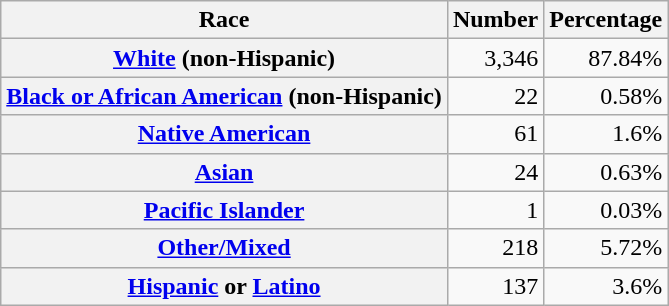<table class="wikitable" style="text-align:right">
<tr>
<th scope="col">Race</th>
<th scope="col">Number</th>
<th scope="col">Percentage</th>
</tr>
<tr>
<th scope="row"><a href='#'>White</a> (non-Hispanic)</th>
<td>3,346</td>
<td>87.84%</td>
</tr>
<tr>
<th scope="row"><a href='#'>Black or African American</a> (non-Hispanic)</th>
<td>22</td>
<td>0.58%</td>
</tr>
<tr>
<th scope="row"><a href='#'>Native American</a></th>
<td>61</td>
<td>1.6%</td>
</tr>
<tr>
<th scope="row"><a href='#'>Asian</a></th>
<td>24</td>
<td>0.63%</td>
</tr>
<tr>
<th scope="row"><a href='#'>Pacific Islander</a></th>
<td>1</td>
<td>0.03%</td>
</tr>
<tr>
<th scope="row"><a href='#'>Other/Mixed</a></th>
<td>218</td>
<td>5.72%</td>
</tr>
<tr>
<th scope="row"><a href='#'>Hispanic</a> or <a href='#'>Latino</a></th>
<td>137</td>
<td>3.6%</td>
</tr>
</table>
